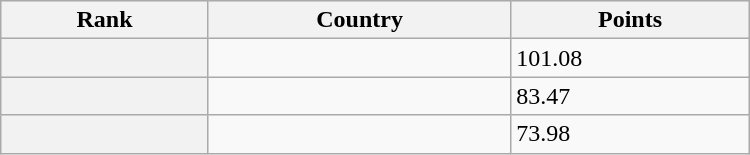<table class="wikitable" width=500>
<tr bgcolor="#efefef">
<th>Rank</th>
<th>Country</th>
<th>Points</th>
</tr>
<tr>
<th></th>
<td></td>
<td>101.08</td>
</tr>
<tr>
<th></th>
<td></td>
<td>83.47</td>
</tr>
<tr>
<th></th>
<td></td>
<td>73.98</td>
</tr>
</table>
